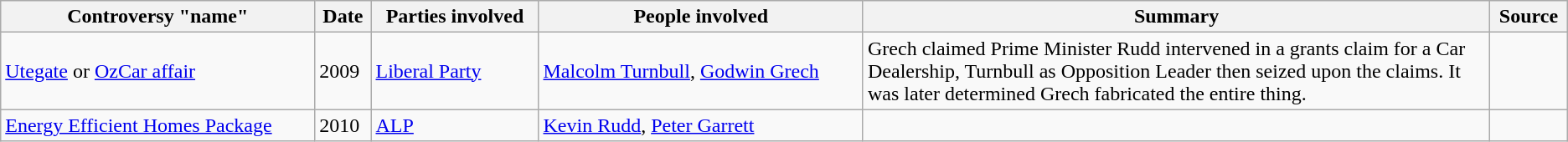<table Class="wikitable sortable">
<tr>
<th>Controversy "name"<br></th>
<th>Date<br></th>
<th>Parties involved<br></th>
<th>People involved<br></th>
<th width=40%>Summary<br></th>
<th>Source<br></th>
</tr>
<tr>
<td><a href='#'>Utegate</a> or <a href='#'>OzCar affair</a></td>
<td>2009</td>
<td><a href='#'>Liberal Party</a></td>
<td><a href='#'>Malcolm Turnbull</a>, <a href='#'>Godwin Grech</a></td>
<td>Grech claimed Prime Minister Rudd intervened in a grants claim for a Car Dealership, Turnbull as Opposition Leader then seized upon the claims. It was later determined Grech fabricated the entire thing.</td>
<td></td>
</tr>
<tr>
<td><a href='#'>Energy Efficient Homes Package</a></td>
<td>2010</td>
<td><a href='#'>ALP</a></td>
<td><a href='#'>Kevin Rudd</a>, <a href='#'>Peter Garrett</a></td>
<td></td>
<td></td>
</tr>
</table>
